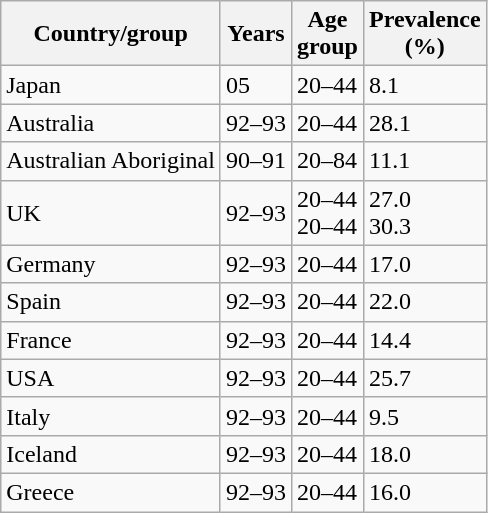<table class="wikitable">
<tr>
<th>Country/group</th>
<th>Years</th>
<th>Age<br>group</th>
<th>Prevalence<br>(%)</th>
</tr>
<tr>
<td>Japan</td>
<td>05</td>
<td>20–44</td>
<td>8.1</td>
</tr>
<tr>
<td>Australia</td>
<td>92–93</td>
<td>20–44</td>
<td>28.1</td>
</tr>
<tr>
<td>Australian Aboriginal</td>
<td>90–91</td>
<td>20–84</td>
<td>11.1</td>
</tr>
<tr>
<td>UK<br></td>
<td>92–93</td>
<td>20–44<br>20–44</td>
<td>27.0<br>30.3</td>
</tr>
<tr>
<td>Germany</td>
<td>92–93</td>
<td>20–44</td>
<td>17.0</td>
</tr>
<tr>
<td>Spain</td>
<td>92–93</td>
<td>20–44</td>
<td>22.0</td>
</tr>
<tr>
<td>France</td>
<td>92–93</td>
<td>20–44</td>
<td>14.4</td>
</tr>
<tr>
<td>USA</td>
<td>92–93</td>
<td>20–44</td>
<td>25.7</td>
</tr>
<tr>
<td>Italy</td>
<td>92–93</td>
<td>20–44</td>
<td>9.5</td>
</tr>
<tr>
<td>Iceland</td>
<td>92–93</td>
<td>20–44</td>
<td>18.0</td>
</tr>
<tr>
<td>Greece</td>
<td>92–93</td>
<td>20–44</td>
<td>16.0</td>
</tr>
</table>
